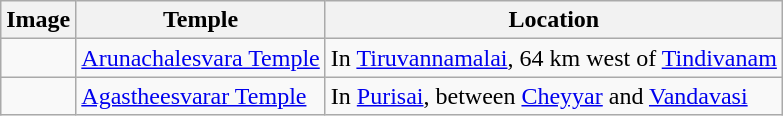<table class="wikitable" border="1">
<tr>
<th>Image</th>
<th>Temple</th>
<th>Location</th>
</tr>
<tr>
<td></td>
<td><a href='#'>Arunachalesvara Temple</a></td>
<td>In <a href='#'>Tiruvannamalai</a>, 64 km west of <a href='#'>Tindivanam</a></td>
</tr>
<tr>
<td> </td>
<td><a href='#'>Agastheesvarar Temple</a></td>
<td>In <a href='#'>Purisai</a>, between <a href='#'>Cheyyar</a> and <a href='#'>Vandavasi</a></td>
</tr>
</table>
